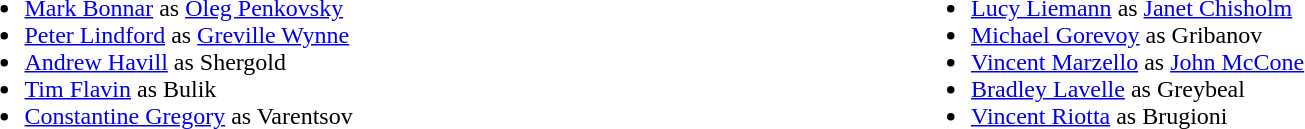<table width="100%" |>
<tr>
<td valign="top" width=50%><br><ul><li><a href='#'>Mark Bonnar</a> as <a href='#'>Oleg Penkovsky</a></li><li><a href='#'>Peter Lindford</a> as <a href='#'>Greville Wynne</a></li><li><a href='#'>Andrew Havill</a> as Shergold</li><li><a href='#'>Tim Flavin</a> as Bulik</li><li><a href='#'>Constantine Gregory</a> as Varentsov</li></ul></td>
<td valign="top" width=50%><br><ul><li><a href='#'>Lucy Liemann</a> as <a href='#'>Janet Chisholm</a></li><li><a href='#'>Michael Gorevoy</a> as Gribanov</li><li><a href='#'>Vincent Marzello</a> as <a href='#'>John McCone</a></li><li><a href='#'>Bradley Lavelle</a> as Greybeal</li><li><a href='#'>Vincent Riotta</a> as Brugioni</li></ul></td>
</tr>
</table>
